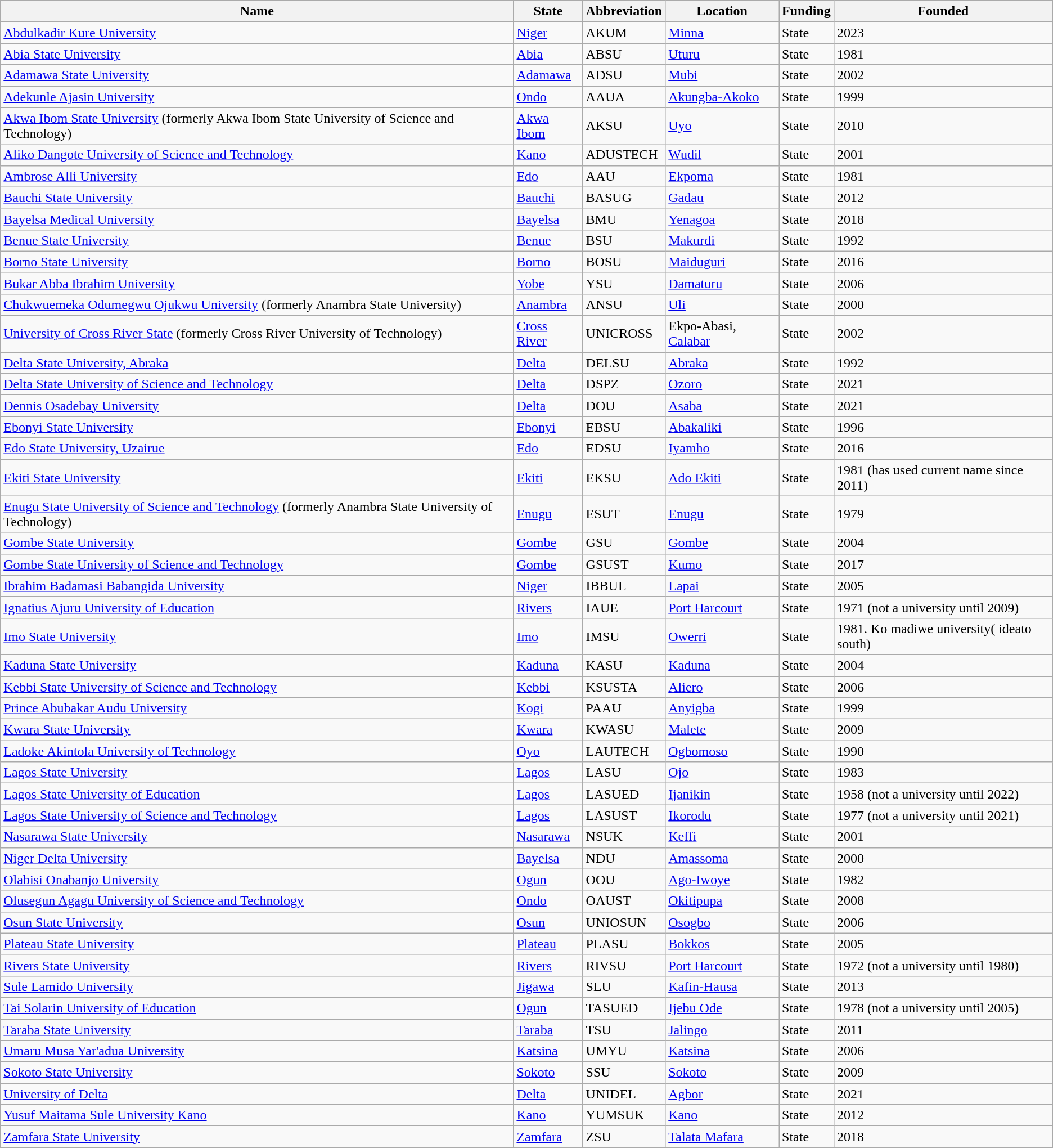<table class="wikitable sortable" border="1">
<tr>
<th>Name</th>
<th>State</th>
<th>Abbreviation</th>
<th>Location</th>
<th>Funding</th>
<th>Founded</th>
</tr>
<tr -valign="top">
<td><a href='#'>Abdulkadir Kure University</a></td>
<td><a href='#'>Niger</a></td>
<td>AKUM</td>
<td><a href='#'>Minna</a></td>
<td>State</td>
<td>2023</td>
</tr>
<tr -valign="top">
<td><a href='#'>Abia State University</a></td>
<td><a href='#'>Abia</a></td>
<td>ABSU</td>
<td><a href='#'>Uturu</a></td>
<td>State</td>
<td>1981</td>
</tr>
<tr -valign="top">
<td><a href='#'>Adamawa State University</a></td>
<td><a href='#'>Adamawa</a></td>
<td>ADSU</td>
<td><a href='#'>Mubi</a></td>
<td>State</td>
<td>2002</td>
</tr>
<tr -valign="top">
<td><a href='#'>Adekunle Ajasin University</a></td>
<td><a href='#'>Ondo</a></td>
<td>AAUA</td>
<td><a href='#'>Akungba-Akoko</a></td>
<td>State</td>
<td>1999</td>
</tr>
<tr -valign="top">
<td><a href='#'>Akwa Ibom State University</a> (formerly Akwa Ibom State University of Science and Technology)</td>
<td><a href='#'>Akwa Ibom</a></td>
<td>AKSU</td>
<td><a href='#'>Uyo</a></td>
<td>State</td>
<td>2010</td>
</tr>
<tr -valign="top">
<td><a href='#'>Aliko Dangote University of Science and Technology</a></td>
<td><a href='#'>Kano</a></td>
<td>ADUSTECH</td>
<td><a href='#'>Wudil</a></td>
<td>State</td>
<td>2001</td>
</tr>
<tr -valign="top">
<td><a href='#'>Ambrose Alli University</a></td>
<td><a href='#'>Edo</a></td>
<td>AAU</td>
<td><a href='#'>Ekpoma</a></td>
<td>State</td>
<td>1981</td>
</tr>
<tr -valign="top">
<td><a href='#'>Bauchi State University</a></td>
<td><a href='#'>Bauchi</a></td>
<td>BASUG</td>
<td><a href='#'>Gadau</a></td>
<td>State</td>
<td>2012</td>
</tr>
<tr -valign="top">
<td><a href='#'>Bayelsa Medical University</a></td>
<td><a href='#'>Bayelsa</a></td>
<td>BMU</td>
<td><a href='#'>Yenagoa</a></td>
<td>State</td>
<td>2018</td>
</tr>
<tr -valign="top">
<td><a href='#'>Benue State University</a></td>
<td><a href='#'>Benue</a></td>
<td>BSU</td>
<td><a href='#'>Makurdi</a></td>
<td>State</td>
<td>1992</td>
</tr>
<tr -valign="top">
<td><a href='#'>Borno State University</a></td>
<td><a href='#'>Borno</a></td>
<td>BOSU</td>
<td><a href='#'>Maiduguri</a></td>
<td>State</td>
<td>2016</td>
</tr>
<tr -valign="top">
<td><a href='#'>Bukar Abba Ibrahim University</a></td>
<td><a href='#'>Yobe</a></td>
<td>YSU</td>
<td><a href='#'>Damaturu</a></td>
<td>State</td>
<td>2006</td>
</tr>
<tr -valign="top">
<td><a href='#'>Chukwuemeka Odumegwu Ojukwu University</a> (formerly Anambra State University)</td>
<td><a href='#'>Anambra</a></td>
<td>ANSU</td>
<td><a href='#'>Uli</a></td>
<td>State</td>
<td>2000</td>
</tr>
<tr -valign="top">
<td><a href='#'>University of Cross River State</a> (formerly Cross River University of Technology)</td>
<td><a href='#'>Cross River</a></td>
<td>UNICROSS</td>
<td>Ekpo-Abasi, <a href='#'>Calabar</a></td>
<td>State</td>
<td>2002</td>
</tr>
<tr -valign="top">
<td><a href='#'>Delta State University, Abraka</a></td>
<td><a href='#'>Delta</a></td>
<td>DELSU</td>
<td><a href='#'>Abraka</a></td>
<td>State</td>
<td>1992</td>
</tr>
<tr -valign="top">
<td><a href='#'>Delta State University of Science and Technology</a></td>
<td><a href='#'>Delta</a></td>
<td>DSPZ</td>
<td><a href='#'>Ozoro</a></td>
<td>State</td>
<td>2021</td>
</tr>
<tr -valign="top">
<td><a href='#'>Dennis Osadebay University </a></td>
<td><a href='#'>Delta</a></td>
<td>DOU</td>
<td><a href='#'>Asaba</a></td>
<td>State</td>
<td>2021</td>
</tr>
<tr -valign="top">
<td><a href='#'>Ebonyi State University</a></td>
<td><a href='#'>Ebonyi</a></td>
<td>EBSU</td>
<td><a href='#'>Abakaliki</a></td>
<td>State</td>
<td>1996</td>
</tr>
<tr>
<td><a href='#'>Edo State University, Uzairue</a></td>
<td><a href='#'>Edo</a></td>
<td>EDSU</td>
<td><a href='#'>Iyamho</a></td>
<td>State</td>
<td>2016</td>
</tr>
<tr -valign="top">
<td><a href='#'>Ekiti State University</a></td>
<td><a href='#'>Ekiti</a></td>
<td>EKSU</td>
<td><a href='#'>Ado Ekiti</a></td>
<td>State</td>
<td>1981 (has used current name since 2011)</td>
</tr>
<tr -valign="top">
<td><a href='#'>Enugu State University of Science and Technology</a> (formerly Anambra State University of Technology)</td>
<td><a href='#'>Enugu</a></td>
<td>ESUT</td>
<td><a href='#'>Enugu</a></td>
<td>State</td>
<td>1979</td>
</tr>
<tr>
<td><a href='#'>Gombe State University</a></td>
<td><a href='#'>Gombe</a></td>
<td>GSU</td>
<td><a href='#'>Gombe</a></td>
<td>State</td>
<td>2004</td>
</tr>
<tr>
<td><a href='#'>Gombe State University of Science and Technology</a></td>
<td><a href='#'>Gombe</a></td>
<td>GSUST</td>
<td><a href='#'>Kumo</a></td>
<td>State</td>
<td>2017</td>
</tr>
<tr -valign="top">
<td><a href='#'>Ibrahim Badamasi Babangida University</a></td>
<td><a href='#'>Niger</a></td>
<td>IBBUL</td>
<td><a href='#'>Lapai</a></td>
<td>State</td>
<td>2005</td>
</tr>
<tr -valign="top">
<td><a href='#'>Ignatius Ajuru University of Education</a></td>
<td><a href='#'>Rivers</a></td>
<td>IAUE</td>
<td><a href='#'>Port Harcourt</a></td>
<td>State</td>
<td>1971 (not a university until 2009)</td>
</tr>
<tr -valign="top">
<td><a href='#'>Imo State University</a></td>
<td><a href='#'>Imo</a></td>
<td>IMSU</td>
<td><a href='#'>Owerri</a></td>
<td>State</td>
<td>1981. Ko madiwe university( ideato south)</td>
</tr>
<tr -valign="top">
<td><a href='#'>Kaduna State University</a></td>
<td><a href='#'>Kaduna</a></td>
<td>KASU</td>
<td><a href='#'>Kaduna</a></td>
<td>State</td>
<td>2004</td>
</tr>
<tr -valign="top">
<td><a href='#'>Kebbi State University of Science and Technology</a></td>
<td><a href='#'>Kebbi</a></td>
<td>KSUSTA</td>
<td><a href='#'>Aliero</a></td>
<td>State</td>
<td>2006</td>
</tr>
<tr -valign="top">
<td><a href='#'>Prince Abubakar Audu University</a></td>
<td><a href='#'>Kogi</a></td>
<td>PAAU</td>
<td><a href='#'>Anyigba</a></td>
<td>State</td>
<td>1999</td>
</tr>
<tr -valign="top">
<td><a href='#'>Kwara State University</a></td>
<td><a href='#'>Kwara</a></td>
<td>KWASU</td>
<td><a href='#'>Malete</a></td>
<td>State</td>
<td>2009</td>
</tr>
<tr -valign="top">
<td><a href='#'>Ladoke Akintola University of Technology</a></td>
<td><a href='#'>Oyo</a></td>
<td>LAUTECH</td>
<td><a href='#'>Ogbomoso</a></td>
<td>State</td>
<td>1990</td>
</tr>
<tr -valign="top">
<td><a href='#'>Lagos State University</a></td>
<td><a href='#'>Lagos</a></td>
<td>LASU</td>
<td><a href='#'>Ojo</a></td>
<td>State</td>
<td>1983</td>
</tr>
<tr -valign="top">
<td><a href='#'>Lagos State University of Education</a></td>
<td><a href='#'>Lagos</a></td>
<td>LASUED</td>
<td><a href='#'>Ijanikin</a></td>
<td>State</td>
<td>1958 (not a university until 2022)</td>
</tr>
<tr -valign="top">
<td><a href='#'>Lagos State University of Science and Technology</a></td>
<td><a href='#'>Lagos</a></td>
<td>LASUST</td>
<td><a href='#'>Ikorodu</a></td>
<td>State</td>
<td>1977 (not a university until 2021)</td>
</tr>
<tr -valign="top">
<td><a href='#'>Nasarawa State University</a></td>
<td><a href='#'>Nasarawa</a></td>
<td>NSUK</td>
<td><a href='#'>Keffi</a></td>
<td>State</td>
<td>2001</td>
</tr>
<tr -valign="top">
<td><a href='#'>Niger Delta University</a></td>
<td><a href='#'>Bayelsa</a></td>
<td>NDU</td>
<td><a href='#'>Amassoma</a></td>
<td>State</td>
<td>2000</td>
</tr>
<tr -valign="top">
<td><a href='#'>Olabisi Onabanjo University</a></td>
<td><a href='#'>Ogun</a></td>
<td>OOU</td>
<td><a href='#'>Ago-Iwoye</a></td>
<td>State</td>
<td>1982</td>
</tr>
<tr -valign="top">
<td><a href='#'>Olusegun Agagu University of Science and Technology</a></td>
<td><a href='#'>Ondo</a></td>
<td>OAUST</td>
<td><a href='#'>Okitipupa</a></td>
<td>State</td>
<td>2008</td>
</tr>
<tr -valign="top">
<td><a href='#'>Osun State University</a></td>
<td><a href='#'>Osun</a></td>
<td>UNIOSUN</td>
<td><a href='#'>Osogbo</a></td>
<td>State</td>
<td>2006</td>
</tr>
<tr -valign="top">
<td><a href='#'>Plateau State University</a></td>
<td><a href='#'>Plateau</a></td>
<td>PLASU</td>
<td><a href='#'>Bokkos</a></td>
<td>State</td>
<td>2005</td>
</tr>
<tr -valign="top">
<td><a href='#'>Rivers State University</a></td>
<td><a href='#'>Rivers</a></td>
<td>RIVSU</td>
<td><a href='#'>Port Harcourt</a></td>
<td>State</td>
<td>1972 (not a university until 1980)</td>
</tr>
<tr -valign="top">
<td><a href='#'>Sule Lamido University</a></td>
<td><a href='#'>Jigawa</a></td>
<td>SLU</td>
<td><a href='#'>Kafin-Hausa</a></td>
<td>State</td>
<td>2013</td>
</tr>
<tr -valign="top">
<td><a href='#'>Tai Solarin University of Education</a></td>
<td><a href='#'>Ogun</a></td>
<td>TASUED</td>
<td><a href='#'>Ijebu Ode</a></td>
<td>State</td>
<td>1978 (not a university until 2005)</td>
</tr>
<tr -valign="top">
<td><a href='#'>Taraba State University</a></td>
<td><a href='#'>Taraba</a></td>
<td>TSU</td>
<td><a href='#'>Jalingo</a></td>
<td>State</td>
<td>2011</td>
</tr>
<tr -valign="top">
<td><a href='#'>Umaru Musa Yar'adua University</a></td>
<td><a href='#'>Katsina</a></td>
<td>UMYU</td>
<td><a href='#'>Katsina</a></td>
<td>State</td>
<td>2006</td>
</tr>
<tr -valign="top">
<td><a href='#'>Sokoto State University</a></td>
<td><a href='#'>Sokoto</a></td>
<td>SSU</td>
<td><a href='#'>Sokoto</a></td>
<td>State</td>
<td>2009</td>
</tr>
<tr -valign="top">
<td><a href='#'>University of Delta</a></td>
<td><a href='#'>Delta</a></td>
<td>UNIDEL</td>
<td><a href='#'>Agbor</a></td>
<td>State</td>
<td>2021</td>
</tr>
<tr -valign="top">
<td><a href='#'>Yusuf Maitama Sule University Kano</a></td>
<td><a href='#'>Kano</a></td>
<td>YUMSUK</td>
<td><a href='#'>Kano</a></td>
<td>State</td>
<td>2012</td>
</tr>
<tr -valign="top">
<td><a href='#'>Zamfara State University</a></td>
<td><a href='#'>Zamfara</a></td>
<td>ZSU</td>
<td><a href='#'>Talata Mafara</a></td>
<td>State</td>
<td>2018</td>
</tr>
<tr>
</tr>
</table>
